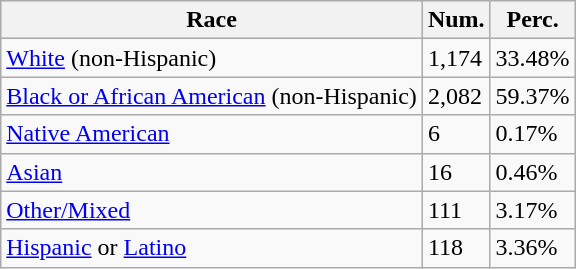<table class="wikitable">
<tr>
<th>Race</th>
<th>Num.</th>
<th>Perc.</th>
</tr>
<tr>
<td><a href='#'>White</a> (non-Hispanic)</td>
<td>1,174</td>
<td>33.48%</td>
</tr>
<tr>
<td><a href='#'>Black or African American</a> (non-Hispanic)</td>
<td>2,082</td>
<td>59.37%</td>
</tr>
<tr>
<td><a href='#'>Native American</a></td>
<td>6</td>
<td>0.17%</td>
</tr>
<tr>
<td><a href='#'>Asian</a></td>
<td>16</td>
<td>0.46%</td>
</tr>
<tr>
<td><a href='#'>Other/Mixed</a></td>
<td>111</td>
<td>3.17%</td>
</tr>
<tr>
<td><a href='#'>Hispanic</a> or <a href='#'>Latino</a></td>
<td>118</td>
<td>3.36%</td>
</tr>
</table>
